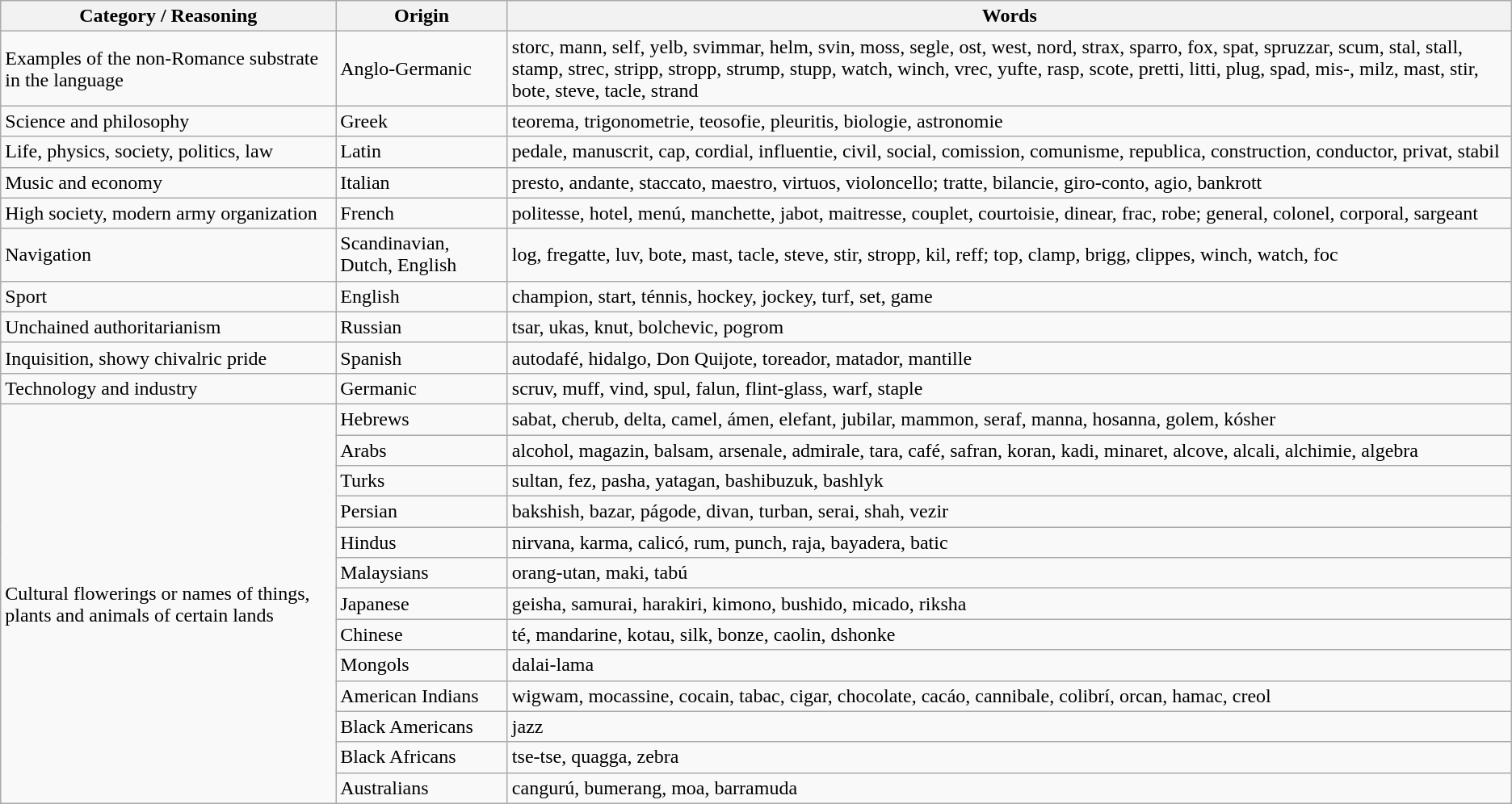<table class="wikitable">
<tr>
<th>Category / Reasoning</th>
<th>Origin</th>
<th>Words</th>
</tr>
<tr>
<td>Examples of the non-Romance substrate in the language</td>
<td>Anglo-Germanic</td>
<td>storc, mann, self, yelb, svimmar, helm, svin, moss, segle, ost, west, nord, strax, sparro, fox, spat, spruzzar, scum, stal, stall, stamp, strec, stripp, stropp, strump, stupp, watch, winch, vrec, yufte, rasp, scote, pretti, litti, plug, spad, mis-, milz, mast, stir, bote, steve, tacle, strand</td>
</tr>
<tr>
<td>Science and philosophy</td>
<td>Greek</td>
<td>teorema, trigonometrie, teosofie, pleuritis, biologie, astronomie</td>
</tr>
<tr>
<td>Life, physics, society, politics, law</td>
<td>Latin</td>
<td>pedale, manuscrit, cap, cordial, influentie, civil, social, comission, comunisme, republica, construction, conductor, privat, stabil</td>
</tr>
<tr>
<td>Music and economy</td>
<td>Italian</td>
<td>presto, andante, staccato, maestro, virtuos, violoncello; tratte, bilancie, giro-conto, agio, bankrott</td>
</tr>
<tr>
<td>High society, modern army organization</td>
<td>French</td>
<td>politesse, hotel, menú, manchette, jabot, maitresse, couplet, courtoisie, dinear, frac, robe; general, colonel, corporal, sargeant</td>
</tr>
<tr>
<td>Navigation</td>
<td>Scandinavian, Dutch, English</td>
<td>log, fregatte, luv, bote, mast, tacle, steve, stir, stropp, kil, reff; top, clamp, brigg, clippes, winch, watch, foc</td>
</tr>
<tr>
<td>Sport</td>
<td>English</td>
<td>champion, start, ténnis, hockey, jockey, turf, set, game</td>
</tr>
<tr>
<td>Unchained authoritarianism</td>
<td>Russian</td>
<td>tsar, ukas, knut, bolchevic, pogrom</td>
</tr>
<tr>
<td>Inquisition, showy chivalric pride</td>
<td>Spanish</td>
<td>autodafé, hidalgo, Don Quijote, toreador, matador, mantille</td>
</tr>
<tr>
<td>Technology and industry</td>
<td>Germanic</td>
<td>scruv, muff, vind, spul, falun, flint-glass, warf, staple</td>
</tr>
<tr>
<td rowspan="13">Cultural flowerings or names of things, plants and animals of certain lands</td>
<td>Hebrews</td>
<td>sabat, cherub, delta, camel, ámen, elefant, jubilar, mammon, seraf, manna, hosanna, golem, kósher</td>
</tr>
<tr>
<td>Arabs</td>
<td>alcohol, magazin, balsam, arsenale, admirale, tara, café, safran, koran, kadi, minaret, alcove, alcali, alchimie, algebra</td>
</tr>
<tr>
<td>Turks</td>
<td>sultan, fez, pasha, yatagan, bashibuzuk, bashlyk</td>
</tr>
<tr>
<td>Persian</td>
<td>bakshish, bazar, págode, divan, turban, serai, shah, vezir</td>
</tr>
<tr>
<td>Hindus</td>
<td>nirvana, karma, calicó, rum, punch, raja, bayadera, batic</td>
</tr>
<tr>
<td>Malaysians</td>
<td>orang-utan, maki, tabú</td>
</tr>
<tr>
<td>Japanese</td>
<td>geisha, samurai, harakiri, kimono, bushido, micado, riksha</td>
</tr>
<tr>
<td>Chinese</td>
<td>té, mandarine, kotau, silk, bonze, caolin, dshonke</td>
</tr>
<tr>
<td>Mongols</td>
<td>dalai-lama</td>
</tr>
<tr>
<td>American Indians</td>
<td>wigwam, mocassine, cocain, tabac, cigar, chocolate, cacáo, cannibale, colibrí, orcan, hamac, creol</td>
</tr>
<tr>
<td>Black Americans</td>
<td>jazz</td>
</tr>
<tr>
<td>Black Africans</td>
<td>tse-tse, quagga, zebra</td>
</tr>
<tr>
<td>Australians</td>
<td>cangurú, bumerang, moa, barramuda</td>
</tr>
</table>
